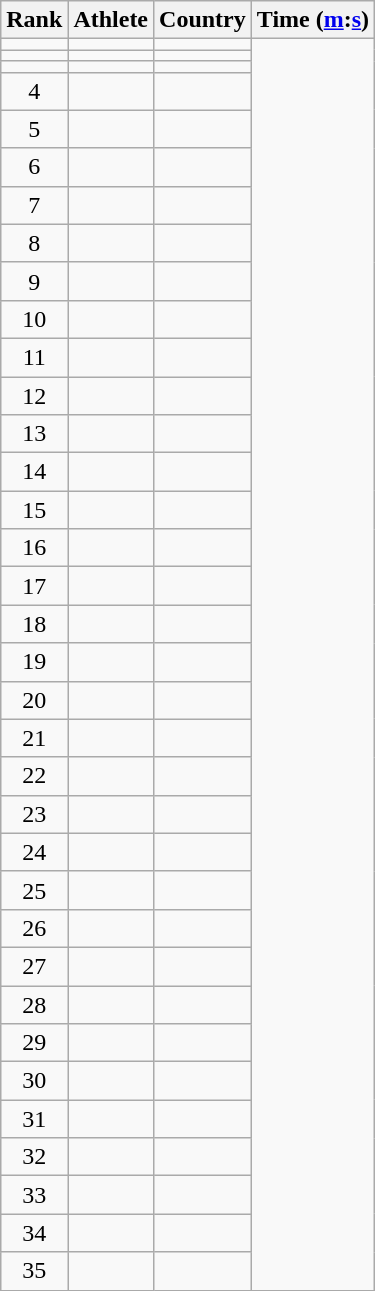<table class="wikitable sortable" style="text-align:center">
<tr>
<th>Rank</th>
<th>Athlete</th>
<th>Country</th>
<th>Time (<a href='#'>m</a>:<a href='#'>s</a>)</th>
</tr>
<tr>
<td></td>
<td align=left></td>
<td></td>
</tr>
<tr>
<td></td>
<td align=left></td>
<td></td>
</tr>
<tr>
<td></td>
<td align=left></td>
<td></td>
</tr>
<tr>
<td>4</td>
<td align=left></td>
<td></td>
</tr>
<tr>
<td>5</td>
<td align=left><a href='#'></a></td>
<td></td>
</tr>
<tr>
<td>6</td>
<td align=left><a href='#'></a></td>
<td></td>
</tr>
<tr>
<td>7</td>
<td align=left><a href='#'></a></td>
<td></td>
</tr>
<tr>
<td>8</td>
<td align=left><a href='#'></a></td>
<td></td>
</tr>
<tr>
<td>9</td>
<td align=left><a href='#'></a></td>
<td></td>
</tr>
<tr>
<td>10</td>
<td align=left><a href='#'></a></td>
<td></td>
</tr>
<tr>
<td>11</td>
<td align=left><a href='#'></a></td>
<td></td>
</tr>
<tr>
<td>12</td>
<td align=left><a href='#'></a></td>
<td></td>
</tr>
<tr>
<td>13</td>
<td align=left><a href='#'></a></td>
<td></td>
</tr>
<tr>
<td>14</td>
<td align=left><a href='#'></a></td>
<td></td>
</tr>
<tr>
<td>15</td>
<td align=left><a href='#'></a></td>
<td></td>
</tr>
<tr>
<td>16</td>
<td align=left><a href='#'></a></td>
<td></td>
</tr>
<tr>
<td>17</td>
<td align=left><a href='#'></a></td>
<td></td>
</tr>
<tr>
<td>18</td>
<td align=left><a href='#'></a></td>
<td></td>
</tr>
<tr>
<td>19</td>
<td align=left><a href='#'></a></td>
<td></td>
</tr>
<tr>
<td>20</td>
<td align=left><a href='#'></a></td>
<td></td>
</tr>
<tr>
<td>21</td>
<td align=left><a href='#'></a></td>
<td></td>
</tr>
<tr>
<td>22</td>
<td align=left><a href='#'></a></td>
<td></td>
</tr>
<tr>
<td>23</td>
<td align=left><a href='#'></a></td>
<td></td>
</tr>
<tr>
<td>24</td>
<td align=left><a href='#'></a></td>
<td></td>
</tr>
<tr>
<td>25</td>
<td align=left><a href='#'></a></td>
<td></td>
</tr>
<tr>
<td>26</td>
<td align=left><a href='#'></a></td>
<td></td>
</tr>
<tr>
<td>27</td>
<td align=left><a href='#'></a></td>
<td></td>
</tr>
<tr>
<td>28</td>
<td align=left><a href='#'></a></td>
<td></td>
</tr>
<tr>
<td>29</td>
<td align=left><a href='#'></a></td>
<td></td>
</tr>
<tr>
<td>30</td>
<td align=left><a href='#'></a></td>
<td></td>
</tr>
<tr>
<td>31</td>
<td align=left><a href='#'></a></td>
<td></td>
</tr>
<tr>
<td>32</td>
<td align=left><a href='#'></a></td>
<td></td>
</tr>
<tr>
<td>33</td>
<td align=left><a href='#'></a></td>
<td></td>
</tr>
<tr>
<td>34</td>
<td align=left><a href='#'></a></td>
<td></td>
</tr>
<tr>
<td>35</td>
<td align=left><a href='#'></a></td>
<td></td>
</tr>
</table>
